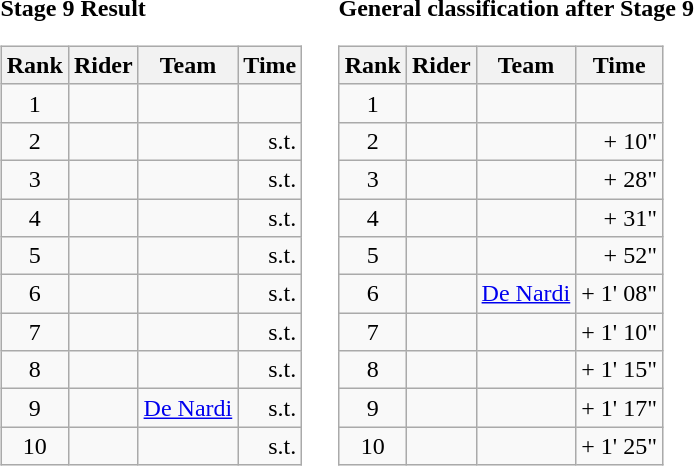<table>
<tr>
<td><strong>Stage 9 Result</strong><br><table class="wikitable">
<tr>
<th scope="col">Rank</th>
<th scope="col">Rider</th>
<th scope="col">Team</th>
<th scope="col">Time</th>
</tr>
<tr>
<td style="text-align:center;">1</td>
<td></td>
<td></td>
<td style="text-align:right;"></td>
</tr>
<tr>
<td style="text-align:center;">2</td>
<td></td>
<td></td>
<td style="text-align:right;">s.t.</td>
</tr>
<tr>
<td style="text-align:center;">3</td>
<td></td>
<td></td>
<td style="text-align:right;">s.t.</td>
</tr>
<tr>
<td style="text-align:center;">4</td>
<td></td>
<td></td>
<td style="text-align:right;">s.t.</td>
</tr>
<tr>
<td style="text-align:center;">5</td>
<td></td>
<td></td>
<td style="text-align:right;">s.t.</td>
</tr>
<tr>
<td style="text-align:center;">6</td>
<td></td>
<td></td>
<td style="text-align:right;">s.t.</td>
</tr>
<tr>
<td style="text-align:center;">7</td>
<td></td>
<td></td>
<td style="text-align:right;">s.t.</td>
</tr>
<tr>
<td style="text-align:center;">8</td>
<td></td>
<td></td>
<td style="text-align:right;">s.t.</td>
</tr>
<tr>
<td style="text-align:center;">9</td>
<td></td>
<td><a href='#'>De Nardi</a></td>
<td style="text-align:right;">s.t.</td>
</tr>
<tr>
<td style="text-align:center;">10</td>
<td></td>
<td></td>
<td style="text-align:right;">s.t.</td>
</tr>
</table>
</td>
<td></td>
<td><strong>General classification after Stage 9</strong><br><table class="wikitable">
<tr>
<th scope="col">Rank</th>
<th scope="col">Rider</th>
<th scope="col">Team</th>
<th scope="col">Time</th>
</tr>
<tr>
<td style="text-align:center;">1</td>
<td></td>
<td></td>
<td style="text-align:right;"></td>
</tr>
<tr>
<td style="text-align:center;">2</td>
<td></td>
<td></td>
<td style="text-align:right;">+ 10"</td>
</tr>
<tr>
<td style="text-align:center;">3</td>
<td></td>
<td></td>
<td style="text-align:right;">+ 28"</td>
</tr>
<tr>
<td style="text-align:center;">4</td>
<td></td>
<td></td>
<td style="text-align:right;">+ 31"</td>
</tr>
<tr>
<td style="text-align:center;">5</td>
<td></td>
<td></td>
<td style="text-align:right;">+ 52"</td>
</tr>
<tr>
<td style="text-align:center;">6</td>
<td></td>
<td><a href='#'>De Nardi</a></td>
<td style="text-align:right;">+ 1' 08"</td>
</tr>
<tr>
<td style="text-align:center;">7</td>
<td></td>
<td></td>
<td style="text-align:right;">+ 1' 10"</td>
</tr>
<tr>
<td style="text-align:center;">8</td>
<td></td>
<td></td>
<td style="text-align:right;">+ 1' 15"</td>
</tr>
<tr>
<td style="text-align:center;">9</td>
<td></td>
<td></td>
<td style="text-align:right;">+ 1' 17"</td>
</tr>
<tr>
<td style="text-align:center;">10</td>
<td></td>
<td></td>
<td style="text-align:right;">+ 1' 25"</td>
</tr>
</table>
</td>
</tr>
</table>
